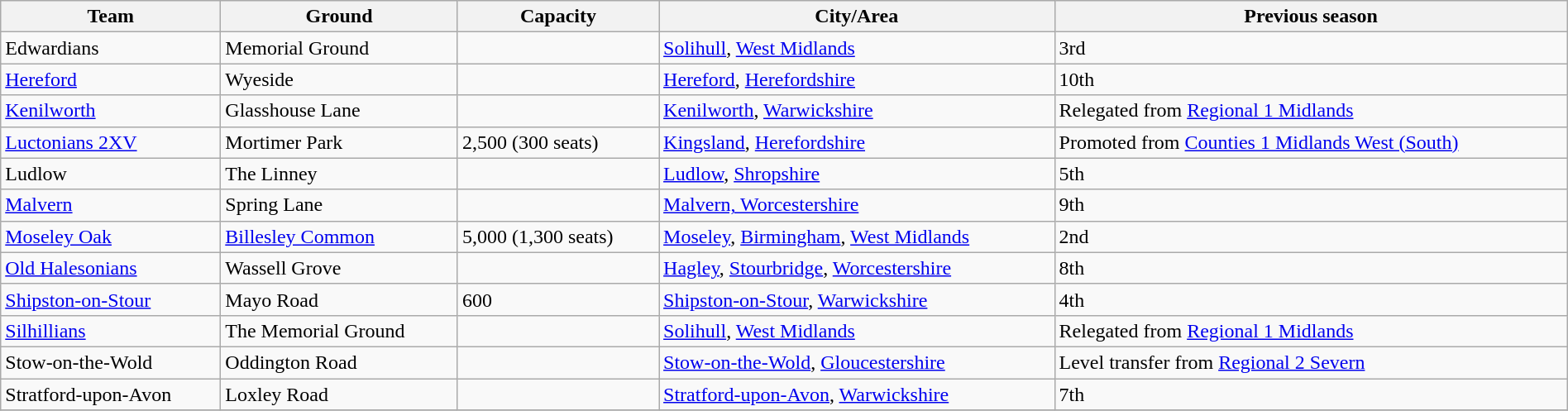<table class="wikitable sortable" width=100%>
<tr>
<th>Team</th>
<th>Ground</th>
<th>Capacity</th>
<th>City/Area</th>
<th>Previous season</th>
</tr>
<tr>
<td>Edwardians</td>
<td>Memorial Ground</td>
<td></td>
<td><a href='#'>Solihull</a>, <a href='#'>West Midlands</a></td>
<td>3rd</td>
</tr>
<tr>
<td><a href='#'>Hereford</a></td>
<td>Wyeside</td>
<td></td>
<td><a href='#'>Hereford</a>, <a href='#'>Herefordshire</a></td>
<td>10th</td>
</tr>
<tr>
<td><a href='#'>Kenilworth</a></td>
<td>Glasshouse Lane</td>
<td></td>
<td><a href='#'>Kenilworth</a>, <a href='#'>Warwickshire</a></td>
<td>Relegated from <a href='#'>Regional 1 Midlands</a></td>
</tr>
<tr>
<td><a href='#'>Luctonians 2XV</a></td>
<td>Mortimer Park </td>
<td>2,500 (300 seats)</td>
<td><a href='#'>Kingsland</a>, <a href='#'>Herefordshire</a></td>
<td>Promoted from <a href='#'>Counties 1 Midlands West (South)</a></td>
</tr>
<tr>
<td>Ludlow</td>
<td>The Linney</td>
<td></td>
<td><a href='#'>Ludlow</a>, <a href='#'>Shropshire</a></td>
<td>5th</td>
</tr>
<tr>
<td><a href='#'>Malvern</a></td>
<td>Spring Lane</td>
<td></td>
<td><a href='#'>Malvern, Worcestershire</a></td>
<td>9th</td>
</tr>
<tr>
<td><a href='#'>Moseley Oak</a></td>
<td><a href='#'>Billesley Common</a></td>
<td>5,000 (1,300 seats)</td>
<td><a href='#'>Moseley</a>, <a href='#'>Birmingham</a>, <a href='#'>West Midlands</a></td>
<td>2nd</td>
</tr>
<tr>
<td><a href='#'>Old Halesonians</a></td>
<td>Wassell Grove</td>
<td></td>
<td><a href='#'>Hagley</a>, <a href='#'>Stourbridge</a>, <a href='#'>Worcestershire</a></td>
<td>8th</td>
</tr>
<tr>
<td><a href='#'>Shipston-on-Stour</a></td>
<td>Mayo Road</td>
<td>600</td>
<td><a href='#'>Shipston-on-Stour</a>, <a href='#'>Warwickshire</a></td>
<td>4th</td>
</tr>
<tr>
<td><a href='#'>Silhillians</a></td>
<td>The Memorial Ground</td>
<td></td>
<td><a href='#'>Solihull</a>, <a href='#'>West Midlands</a></td>
<td>Relegated from <a href='#'>Regional 1 Midlands</a></td>
</tr>
<tr>
<td>Stow-on-the-Wold</td>
<td>Oddington Road</td>
<td></td>
<td><a href='#'>Stow-on-the-Wold</a>, <a href='#'>Gloucestershire</a></td>
<td>Level transfer from <a href='#'>Regional 2 Severn</a></td>
</tr>
<tr>
<td>Stratford-upon-Avon</td>
<td>Loxley Road</td>
<td></td>
<td><a href='#'>Stratford-upon-Avon</a>, <a href='#'>Warwickshire</a></td>
<td>7th</td>
</tr>
<tr>
</tr>
</table>
